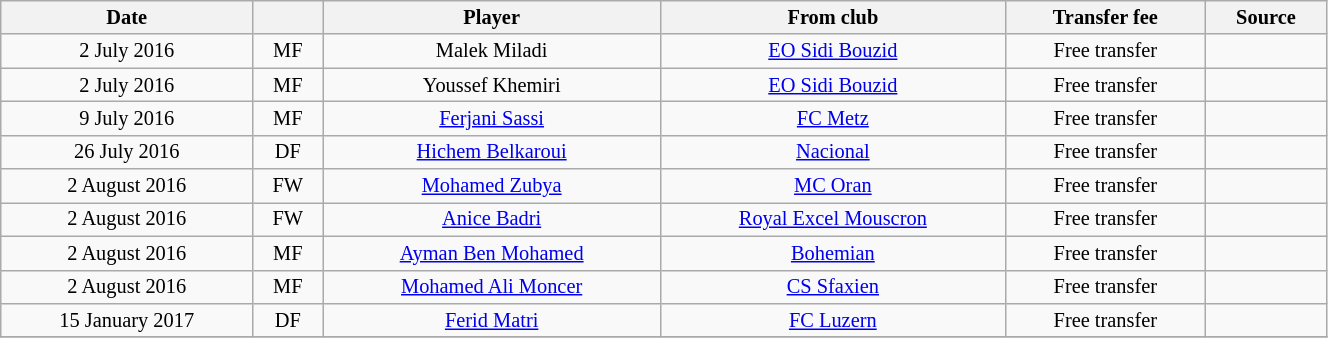<table class="wikitable sortable" style="width:70%; text-align:center; font-size:85%; text-align:centre;">
<tr>
<th><strong>Date</strong></th>
<th><strong></strong></th>
<th><strong>Player</strong></th>
<th><strong>From club</strong></th>
<th><strong>Transfer fee</strong></th>
<th><strong>Source</strong></th>
</tr>
<tr>
<td>2 July 2016</td>
<td>MF</td>
<td> Malek Miladi</td>
<td><a href='#'>EO Sidi Bouzid</a></td>
<td>Free transfer</td>
<td></td>
</tr>
<tr>
<td>2 July 2016</td>
<td>MF</td>
<td> Youssef Khemiri</td>
<td><a href='#'>EO Sidi Bouzid</a></td>
<td>Free transfer</td>
<td></td>
</tr>
<tr>
<td>9 July 2016</td>
<td>MF</td>
<td> <a href='#'>Ferjani Sassi</a></td>
<td> <a href='#'>FC Metz</a></td>
<td>Free transfer</td>
<td></td>
</tr>
<tr>
<td>26 July 2016</td>
<td>DF</td>
<td> <a href='#'>Hichem Belkaroui</a></td>
<td> <a href='#'>Nacional</a></td>
<td>Free transfer</td>
<td></td>
</tr>
<tr>
<td>2 August 2016</td>
<td>FW</td>
<td> <a href='#'>Mohamed Zubya</a></td>
<td> <a href='#'>MC Oran</a></td>
<td>Free transfer</td>
<td></td>
</tr>
<tr>
<td>2 August 2016</td>
<td>FW</td>
<td> <a href='#'>Anice Badri</a></td>
<td> <a href='#'>Royal Excel Mouscron</a></td>
<td>Free transfer</td>
<td></td>
</tr>
<tr>
<td>2 August 2016</td>
<td>MF</td>
<td> <a href='#'>Ayman Ben Mohamed</a></td>
<td> <a href='#'>Bohemian</a></td>
<td>Free transfer</td>
<td></td>
</tr>
<tr>
<td>2 August 2016</td>
<td>MF</td>
<td> <a href='#'>Mohamed Ali Moncer</a></td>
<td><a href='#'>CS Sfaxien</a></td>
<td>Free transfer</td>
<td></td>
</tr>
<tr>
<td>15 January 2017</td>
<td>DF</td>
<td> <a href='#'>Ferid Matri</a></td>
<td> <a href='#'>FC Luzern</a></td>
<td>Free transfer</td>
<td></td>
</tr>
<tr>
</tr>
</table>
